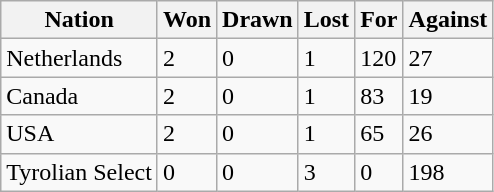<table class="wikitable">
<tr>
<th>Nation</th>
<th>Won</th>
<th>Drawn</th>
<th>Lost</th>
<th>For</th>
<th>Against</th>
</tr>
<tr>
<td>Netherlands</td>
<td>2</td>
<td>0</td>
<td>1</td>
<td>120</td>
<td>27</td>
</tr>
<tr>
<td>Canada</td>
<td>2</td>
<td>0</td>
<td>1</td>
<td>83</td>
<td>19</td>
</tr>
<tr>
<td>USA</td>
<td>2</td>
<td>0</td>
<td>1</td>
<td>65</td>
<td>26</td>
</tr>
<tr>
<td>Tyrolian Select</td>
<td>0</td>
<td>0</td>
<td>3</td>
<td>0</td>
<td>198</td>
</tr>
</table>
